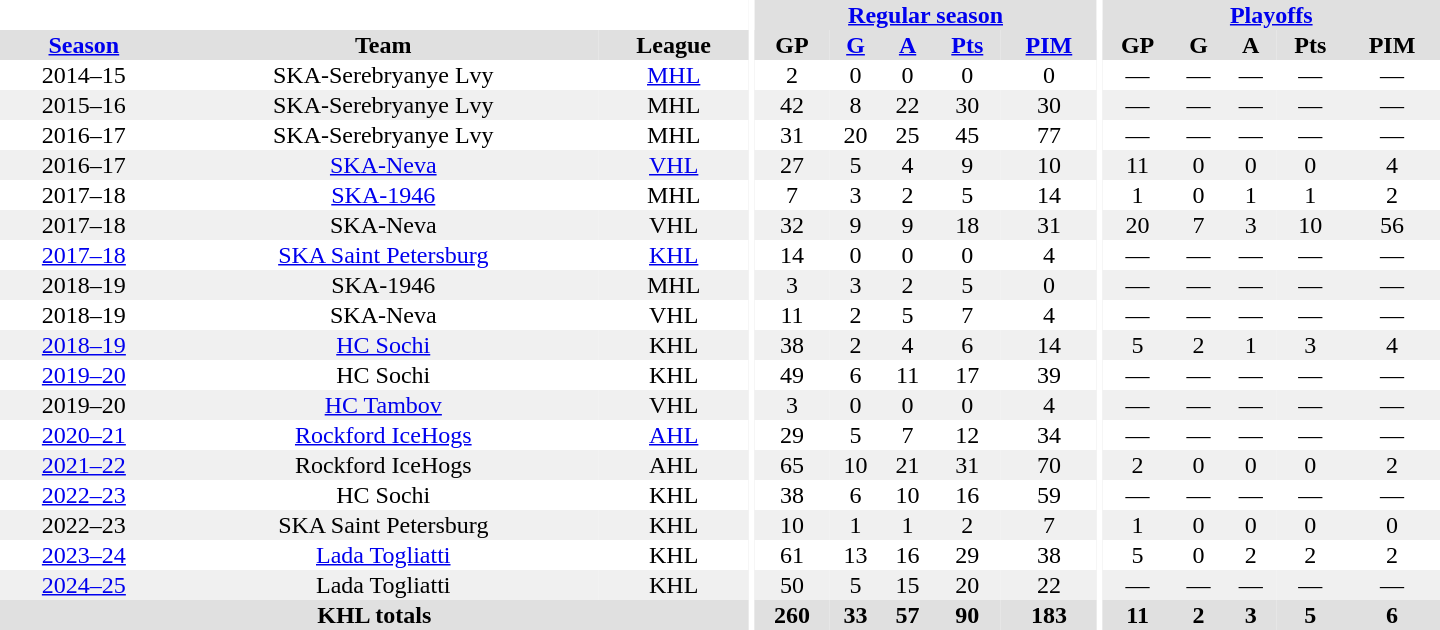<table border="0" cellpadding="1" cellspacing="0" style="text-align:center; width:60em">
<tr bgcolor="#e0e0e0">
<th colspan="3" bgcolor="#ffffff"></th>
<th rowspan="99" bgcolor="#ffffff"></th>
<th colspan="5"><a href='#'>Regular season</a></th>
<th rowspan="99" bgcolor="#ffffff"></th>
<th colspan="5"><a href='#'>Playoffs</a></th>
</tr>
<tr bgcolor="#e0e0e0">
<th><a href='#'>Season</a></th>
<th>Team</th>
<th>League</th>
<th>GP</th>
<th><a href='#'>G</a></th>
<th><a href='#'>A</a></th>
<th><a href='#'>Pts</a></th>
<th><a href='#'>PIM</a></th>
<th>GP</th>
<th>G</th>
<th>A</th>
<th>Pts</th>
<th>PIM</th>
</tr>
<tr>
<td>2014–15</td>
<td>SKA-Serebryanye Lvy</td>
<td><a href='#'>MHL</a></td>
<td>2</td>
<td>0</td>
<td>0</td>
<td>0</td>
<td>0</td>
<td>—</td>
<td>—</td>
<td>—</td>
<td>—</td>
<td>—</td>
</tr>
<tr bgcolor="#f0f0f0">
<td>2015–16</td>
<td>SKA-Serebryanye Lvy</td>
<td>MHL</td>
<td>42</td>
<td>8</td>
<td>22</td>
<td>30</td>
<td>30</td>
<td>—</td>
<td>—</td>
<td>—</td>
<td>—</td>
<td>—</td>
</tr>
<tr>
<td>2016–17</td>
<td>SKA-Serebryanye Lvy</td>
<td>MHL</td>
<td>31</td>
<td>20</td>
<td>25</td>
<td>45</td>
<td>77</td>
<td>—</td>
<td>—</td>
<td>—</td>
<td>—</td>
<td>—</td>
</tr>
<tr bgcolor="#f0f0f0">
<td>2016–17</td>
<td><a href='#'>SKA-Neva</a></td>
<td><a href='#'>VHL</a></td>
<td>27</td>
<td>5</td>
<td>4</td>
<td>9</td>
<td>10</td>
<td>11</td>
<td>0</td>
<td>0</td>
<td>0</td>
<td>4</td>
</tr>
<tr>
<td>2017–18</td>
<td><a href='#'>SKA-1946</a></td>
<td>MHL</td>
<td>7</td>
<td>3</td>
<td>2</td>
<td>5</td>
<td>14</td>
<td>1</td>
<td>0</td>
<td>1</td>
<td>1</td>
<td>2</td>
</tr>
<tr bgcolor="#f0f0f0">
<td>2017–18</td>
<td>SKA-Neva</td>
<td>VHL</td>
<td>32</td>
<td>9</td>
<td>9</td>
<td>18</td>
<td>31</td>
<td>20</td>
<td>7</td>
<td>3</td>
<td>10</td>
<td>56</td>
</tr>
<tr>
<td><a href='#'>2017–18</a></td>
<td><a href='#'>SKA Saint Petersburg</a></td>
<td><a href='#'>KHL</a></td>
<td>14</td>
<td>0</td>
<td>0</td>
<td>0</td>
<td>4</td>
<td>—</td>
<td>—</td>
<td>—</td>
<td>—</td>
<td>—</td>
</tr>
<tr bgcolor="#f0f0f0">
<td>2018–19</td>
<td>SKA-1946</td>
<td>MHL</td>
<td>3</td>
<td>3</td>
<td>2</td>
<td>5</td>
<td>0</td>
<td>—</td>
<td>—</td>
<td>—</td>
<td>—</td>
<td>—</td>
</tr>
<tr>
<td>2018–19</td>
<td>SKA-Neva</td>
<td>VHL</td>
<td>11</td>
<td>2</td>
<td>5</td>
<td>7</td>
<td>4</td>
<td>—</td>
<td>—</td>
<td>—</td>
<td>—</td>
<td>—</td>
</tr>
<tr bgcolor="#f0f0f0">
<td><a href='#'>2018–19</a></td>
<td><a href='#'>HC Sochi</a></td>
<td>KHL</td>
<td>38</td>
<td>2</td>
<td>4</td>
<td>6</td>
<td>14</td>
<td>5</td>
<td>2</td>
<td>1</td>
<td>3</td>
<td>4</td>
</tr>
<tr>
<td><a href='#'>2019–20</a></td>
<td>HC Sochi</td>
<td>KHL</td>
<td>49</td>
<td>6</td>
<td>11</td>
<td>17</td>
<td>39</td>
<td>—</td>
<td>—</td>
<td>—</td>
<td>—</td>
<td>—</td>
</tr>
<tr bgcolor="#f0f0f0">
<td>2019–20</td>
<td><a href='#'>HC Tambov</a></td>
<td>VHL</td>
<td>3</td>
<td>0</td>
<td>0</td>
<td>0</td>
<td>4</td>
<td>—</td>
<td>—</td>
<td>—</td>
<td>—</td>
<td>—</td>
</tr>
<tr>
<td><a href='#'>2020–21</a></td>
<td><a href='#'>Rockford IceHogs</a></td>
<td><a href='#'>AHL</a></td>
<td>29</td>
<td>5</td>
<td>7</td>
<td>12</td>
<td>34</td>
<td>—</td>
<td>—</td>
<td>—</td>
<td>—</td>
<td>—</td>
</tr>
<tr bgcolor="#f0f0f0">
<td><a href='#'>2021–22</a></td>
<td>Rockford IceHogs</td>
<td>AHL</td>
<td>65</td>
<td>10</td>
<td>21</td>
<td>31</td>
<td>70</td>
<td>2</td>
<td>0</td>
<td>0</td>
<td>0</td>
<td>2</td>
</tr>
<tr>
<td><a href='#'>2022–23</a></td>
<td>HC Sochi</td>
<td>KHL</td>
<td>38</td>
<td>6</td>
<td>10</td>
<td>16</td>
<td>59</td>
<td>—</td>
<td>—</td>
<td>—</td>
<td>—</td>
<td>—</td>
</tr>
<tr bgcolor="#f0f0f0">
<td>2022–23</td>
<td>SKA Saint Petersburg</td>
<td>KHL</td>
<td>10</td>
<td>1</td>
<td>1</td>
<td>2</td>
<td>7</td>
<td>1</td>
<td>0</td>
<td>0</td>
<td>0</td>
<td>0</td>
</tr>
<tr>
<td><a href='#'>2023–24</a></td>
<td><a href='#'>Lada Togliatti</a></td>
<td>KHL</td>
<td>61</td>
<td>13</td>
<td>16</td>
<td>29</td>
<td>38</td>
<td>5</td>
<td>0</td>
<td>2</td>
<td>2</td>
<td>2</td>
</tr>
<tr bgcolor="#f0f0f0">
<td><a href='#'>2024–25</a></td>
<td>Lada Togliatti</td>
<td>KHL</td>
<td>50</td>
<td>5</td>
<td>15</td>
<td>20</td>
<td>22</td>
<td>—</td>
<td>—</td>
<td>—</td>
<td>—</td>
<td>—</td>
</tr>
<tr bgcolor="#e0e0e0">
<th colspan="3">KHL totals</th>
<th>260</th>
<th>33</th>
<th>57</th>
<th>90</th>
<th>183</th>
<th>11</th>
<th>2</th>
<th>3</th>
<th>5</th>
<th>6</th>
</tr>
</table>
